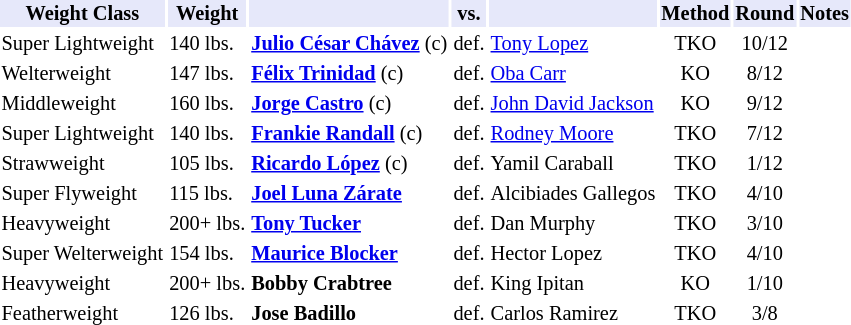<table class="toccolours" style="font-size: 85%;">
<tr>
<th style="background:#e6e8fa; color:#000; text-align:center;">Weight Class</th>
<th style="background:#e6e8fa; color:#000; text-align:center;">Weight</th>
<th style="background:#e6e8fa; color:#000; text-align:center;"></th>
<th style="background:#e6e8fa; color:#000; text-align:center;">vs.</th>
<th style="background:#e6e8fa; color:#000; text-align:center;"></th>
<th style="background:#e6e8fa; color:#000; text-align:center;">Method</th>
<th style="background:#e6e8fa; color:#000; text-align:center;">Round</th>
<th style="background:#e6e8fa; color:#000; text-align:center;">Notes</th>
</tr>
<tr>
<td>Super Lightweight</td>
<td>140 lbs.</td>
<td><strong><a href='#'>Julio César Chávez</a></strong> (c)</td>
<td>def.</td>
<td><a href='#'>Tony Lopez</a></td>
<td align=center>TKO</td>
<td align=center>10/12</td>
<td></td>
</tr>
<tr>
<td>Welterweight</td>
<td>147 lbs.</td>
<td><strong><a href='#'>Félix Trinidad</a></strong> (c)</td>
<td>def.</td>
<td><a href='#'>Oba Carr</a></td>
<td align=center>KO</td>
<td align=center>8/12</td>
<td></td>
</tr>
<tr>
<td>Middleweight</td>
<td>160 lbs.</td>
<td><strong><a href='#'>Jorge Castro</a></strong> (c)</td>
<td>def.</td>
<td><a href='#'>John David Jackson</a></td>
<td align=center>KO</td>
<td align=center>9/12</td>
<td></td>
</tr>
<tr>
<td>Super Lightweight</td>
<td>140 lbs.</td>
<td><strong><a href='#'>Frankie Randall</a></strong> (c)</td>
<td>def.</td>
<td><a href='#'>Rodney Moore</a></td>
<td align=center>TKO</td>
<td align=center>7/12</td>
<td></td>
</tr>
<tr>
<td>Strawweight</td>
<td>105 lbs.</td>
<td><strong><a href='#'>Ricardo López</a></strong> (c)</td>
<td>def.</td>
<td>Yamil Caraball</td>
<td align=center>TKO</td>
<td align=center>1/12</td>
<td></td>
</tr>
<tr>
<td>Super Flyweight</td>
<td>115 lbs.</td>
<td><strong><a href='#'>Joel Luna Zárate</a></strong></td>
<td>def.</td>
<td>Alcibiades Gallegos</td>
<td align=center>TKO</td>
<td align=center>4/10</td>
</tr>
<tr>
<td>Heavyweight</td>
<td>200+ lbs.</td>
<td><strong><a href='#'>Tony Tucker</a></strong></td>
<td>def.</td>
<td>Dan Murphy</td>
<td align=center>TKO</td>
<td align=center>3/10</td>
</tr>
<tr>
<td>Super Welterweight</td>
<td>154 lbs.</td>
<td><strong><a href='#'>Maurice Blocker</a></strong></td>
<td>def.</td>
<td>Hector Lopez</td>
<td align=center>TKO</td>
<td align=center>4/10</td>
</tr>
<tr>
<td>Heavyweight</td>
<td>200+ lbs.</td>
<td><strong>Bobby Crabtree</strong></td>
<td>def.</td>
<td>King Ipitan</td>
<td align=center>KO</td>
<td align=center>1/10</td>
</tr>
<tr>
<td>Featherweight</td>
<td>126 lbs.</td>
<td><strong>Jose Badillo</strong></td>
<td>def.</td>
<td>Carlos Ramirez</td>
<td align=center>TKO</td>
<td align=center>3/8</td>
</tr>
</table>
